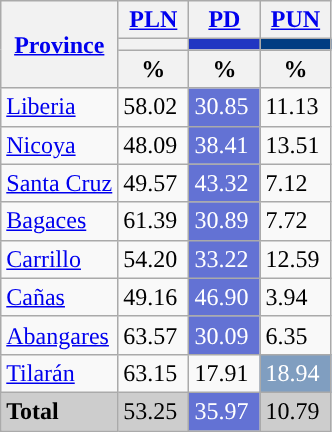<table class="wikitable mw-collapsible mw-collapsed">
<tr>
<th rowspan="3"><a href='#'>Province</a></th>
<th colspan="1" width="40px"><a href='#'>PLN</a></th>
<th colspan="1" width="40px"><a href='#'>PD</a></th>
<th colspan="1" width="40px"><a href='#'>PUN</a></th>
</tr>
<tr>
<th colspan="1" style="background:"></th>
<th colspan="1" style="background:#2136C2"></th>
<th colspan="1" style="background:#013d82"></th>
</tr>
<tr>
<th data-sort-type="number">%</th>
<th data-sort-type="number">%</th>
<th data-sort-type="number">%</th>
</tr>
<tr>
<td align="left"><a href='#'>Liberia</a></td>
<td style="background:">58.02</td>
<td style="background:#6372d4; color:white;">30.85</td>
<td>11.13</td>
</tr>
<tr>
<td align="left"><a href='#'>Nicoya</a></td>
<td style="background:">48.09</td>
<td style="background:#6372d4; color:white;">38.41</td>
<td>13.51</td>
</tr>
<tr>
<td align="left"><a href='#'>Santa Cruz</a></td>
<td style="background:">49.57</td>
<td style="background:#6372d4; color:white;">43.32</td>
<td>7.12</td>
</tr>
<tr>
<td align="left"><a href='#'>Bagaces</a></td>
<td style="background:">61.39</td>
<td style="background:#6372d4; color:white;">30.89</td>
<td>7.72</td>
</tr>
<tr>
<td align="left"><a href='#'>Carrillo</a></td>
<td style="background:">54.20</td>
<td style="background:#6372d4; color:white;">33.22</td>
<td>12.59</td>
</tr>
<tr>
<td align="left"><a href='#'>Cañas</a></td>
<td style="background:">49.16</td>
<td style="background:#6372d4; color:white;">46.90</td>
<td>3.94</td>
</tr>
<tr>
<td align="left"><a href='#'>Abangares</a></td>
<td style="background:">63.57</td>
<td style="background:#6372d4; color:white;">30.09</td>
<td>6.35</td>
</tr>
<tr>
<td align="left"><a href='#'>Tilarán</a></td>
<td style="background:">63.15</td>
<td>17.91</td>
<td style="background:#809ec0; color:white;">18.94</td>
</tr>
<tr style="background:#CDCDCD;">
<td align="left"><strong>Total</strong></td>
<td style="background:">53.25</td>
<td style="background:#6372d4; color:white;">35.97</td>
<td>10.79</td>
</tr>
</table>
